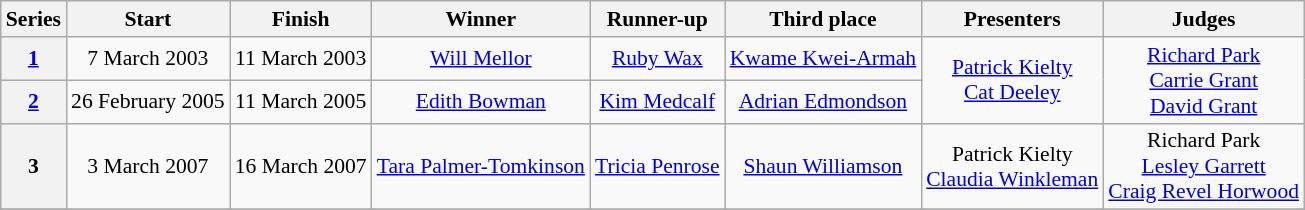<table class="wikitable" style="text-align:center; line-height:17px; font-size:90%;">
<tr>
<th scope="col">Series</th>
<th scope="col">Start</th>
<th scope="col">Finish</th>
<th scope="col">Winner</th>
<th scope="col">Runner-up</th>
<th scope="col">Third place</th>
<th scope="col">Presenters</th>
<th scope="col">Judges</th>
</tr>
<tr>
<th scope="row"><a href='#'>1</a></th>
<td>7 March 2003</td>
<td>11 March 2003</td>
<td><a href='#'>Will Mellor</a></td>
<td><a href='#'>Ruby Wax</a></td>
<td><a href='#'>Kwame Kwei-Armah</a></td>
<td rowspan="2"><a href='#'>Patrick Kielty</a><br><a href='#'>Cat Deeley</a></td>
<td rowspan="2"><a href='#'>Richard Park</a><br><a href='#'>Carrie Grant</a><br><a href='#'>David Grant</a></td>
</tr>
<tr>
<th scope="row"><a href='#'>2</a></th>
<td>26 February 2005</td>
<td>11 March 2005</td>
<td><a href='#'>Edith Bowman</a></td>
<td><a href='#'>Kim Medcalf</a></td>
<td><a href='#'>Adrian Edmondson</a></td>
</tr>
<tr>
<th scope="row">3</th>
<td>3 March 2007</td>
<td>16 March 2007</td>
<td><a href='#'>Tara Palmer-Tomkinson</a></td>
<td><a href='#'>Tricia Penrose</a></td>
<td><a href='#'>Shaun Williamson</a></td>
<td>Patrick Kielty<br><a href='#'>Claudia Winkleman</a></td>
<td>Richard Park<br><a href='#'>Lesley Garrett</a><br><a href='#'>Craig Revel Horwood</a></td>
</tr>
<tr>
</tr>
</table>
